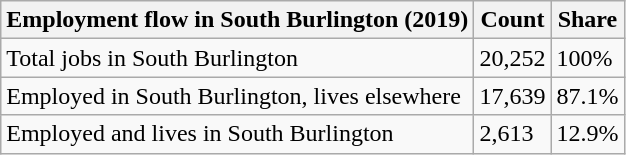<table class="wikitable">
<tr>
<th>Employment flow in South Burlington (2019)</th>
<th>Count</th>
<th>Share</th>
</tr>
<tr>
<td>Total jobs in South Burlington</td>
<td>20,252</td>
<td>100%</td>
</tr>
<tr>
<td>Employed in South Burlington, lives elsewhere</td>
<td>17,639</td>
<td>87.1%</td>
</tr>
<tr>
<td>Employed and lives in South Burlington</td>
<td>2,613</td>
<td>12.9%</td>
</tr>
</table>
